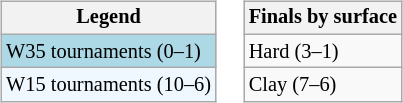<table>
<tr valign=top>
<td><br><table class=wikitable style=font-size:85%>
<tr>
<th>Legend</th>
</tr>
<tr style="background:lightblue;">
<td>W35 tournaments (0–1)</td>
</tr>
<tr style="background:#f0f8ff;">
<td>W15 tournaments (10–6)</td>
</tr>
</table>
</td>
<td><br><table class=wikitable style="font-size:85%">
<tr>
<th>Finals by surface</th>
</tr>
<tr>
<td>Hard (3–1)</td>
</tr>
<tr>
<td>Clay (7–6)</td>
</tr>
</table>
</td>
</tr>
</table>
